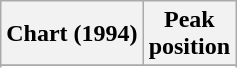<table class="wikitable sortable">
<tr>
<th align="left">Chart (1994)</th>
<th align="center">Peak<br>position</th>
</tr>
<tr>
</tr>
<tr>
</tr>
<tr>
</tr>
</table>
